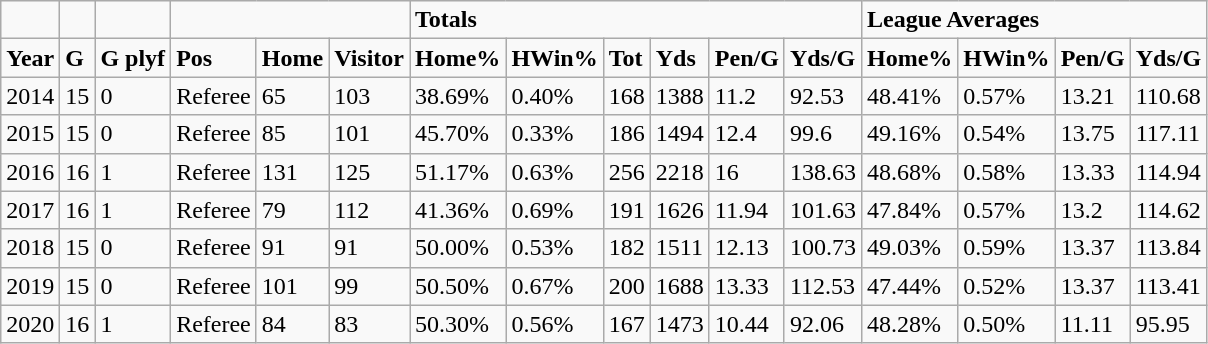<table class="wikitable">
<tr>
<td></td>
<td></td>
<td></td>
<td colspan="3"></td>
<td colspan="6"><strong>Totals</strong></td>
<td colspan="4"><strong>League Averages</strong></td>
</tr>
<tr>
<td><strong>Year</strong></td>
<td><strong>G</strong></td>
<td><strong>G plyf</strong></td>
<td><strong>Pos</strong></td>
<td><strong>Home</strong></td>
<td><strong>Visitor</strong></td>
<td><strong>Home%</strong></td>
<td><strong>HWin%</strong></td>
<td><strong>Tot</strong></td>
<td><strong>Yds</strong></td>
<td><strong>Pen/G</strong></td>
<td><strong>Yds/G</strong></td>
<td><strong>Home%</strong></td>
<td><strong>HWin%</strong></td>
<td><strong>Pen/G</strong></td>
<td><strong>Yds/G</strong></td>
</tr>
<tr>
<td>2014</td>
<td>15</td>
<td>0</td>
<td>Referee</td>
<td>65</td>
<td>103</td>
<td>38.69%</td>
<td>0.40%</td>
<td>168</td>
<td>1388</td>
<td>11.2</td>
<td>92.53</td>
<td>48.41%</td>
<td>0.57%</td>
<td>13.21</td>
<td>110.68</td>
</tr>
<tr>
<td>2015</td>
<td>15</td>
<td>0</td>
<td>Referee</td>
<td>85</td>
<td>101</td>
<td>45.70%</td>
<td>0.33%</td>
<td>186</td>
<td>1494</td>
<td>12.4</td>
<td>99.6</td>
<td>49.16%</td>
<td>0.54%</td>
<td>13.75</td>
<td>117.11</td>
</tr>
<tr>
<td>2016</td>
<td>16</td>
<td>1</td>
<td>Referee</td>
<td>131</td>
<td>125</td>
<td>51.17%</td>
<td>0.63%</td>
<td>256</td>
<td>2218</td>
<td>16</td>
<td>138.63</td>
<td>48.68%</td>
<td>0.58%</td>
<td>13.33</td>
<td>114.94</td>
</tr>
<tr>
<td>2017</td>
<td>16</td>
<td>1</td>
<td>Referee</td>
<td>79</td>
<td>112</td>
<td>41.36%</td>
<td>0.69%</td>
<td>191</td>
<td>1626</td>
<td>11.94</td>
<td>101.63</td>
<td>47.84%</td>
<td>0.57%</td>
<td>13.2</td>
<td>114.62</td>
</tr>
<tr>
<td>2018</td>
<td>15</td>
<td>0</td>
<td>Referee</td>
<td>91</td>
<td>91</td>
<td>50.00%</td>
<td>0.53%</td>
<td>182</td>
<td>1511</td>
<td>12.13</td>
<td>100.73</td>
<td>49.03%</td>
<td>0.59%</td>
<td>13.37</td>
<td>113.84</td>
</tr>
<tr>
<td>2019</td>
<td>15</td>
<td>0</td>
<td>Referee</td>
<td>101</td>
<td>99</td>
<td>50.50%</td>
<td>0.67%</td>
<td>200</td>
<td>1688</td>
<td>13.33</td>
<td>112.53</td>
<td>47.44%</td>
<td>0.52%</td>
<td>13.37</td>
<td>113.41</td>
</tr>
<tr>
<td>2020</td>
<td>16</td>
<td>1</td>
<td>Referee</td>
<td>84</td>
<td>83</td>
<td>50.30%</td>
<td>0.56%</td>
<td>167</td>
<td>1473</td>
<td>10.44</td>
<td>92.06</td>
<td>48.28%</td>
<td>0.50%</td>
<td>11.11</td>
<td>95.95</td>
</tr>
</table>
